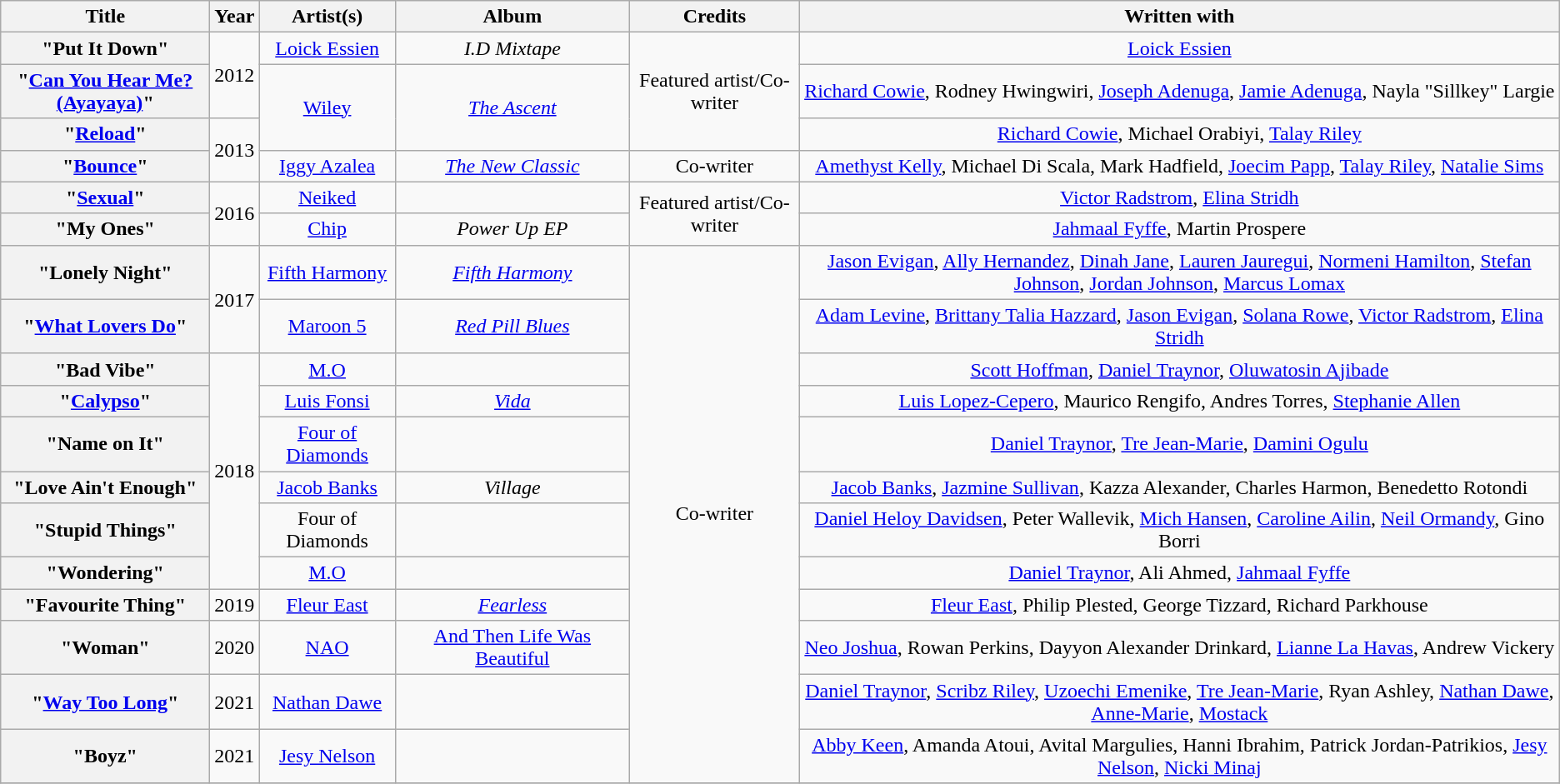<table class="wikitable plainrowheaders" style="text-align:center;">
<tr>
<th scope="col" style="width:160px;">Title</th>
<th scope="col">Year</th>
<th scope="col">Artist(s)</th>
<th scope="col" style="width:180px;">Album</th>
<th scope="col">Credits</th>
<th scope="col">Written with</th>
</tr>
<tr>
<th scope="row">"Put It Down"<br></th>
<td rowspan="2">2012</td>
<td><a href='#'>Loick Essien</a></td>
<td><em>I.D Mixtape</em></td>
<td rowspan="3">Featured artist/Co-writer</td>
<td><a href='#'>Loick Essien</a></td>
</tr>
<tr>
<th scope="row">"<a href='#'>Can You Hear Me? (Ayayaya)</a>"<br></th>
<td rowspan="2"><a href='#'>Wiley</a></td>
<td rowspan="2"><em><a href='#'>The Ascent</a></em></td>
<td><a href='#'>Richard Cowie</a>, Rodney Hwingwiri, <a href='#'>Joseph Adenuga</a>, <a href='#'>Jamie Adenuga</a>, Nayla "Sillkey" Largie</td>
</tr>
<tr>
<th scope="row">"<a href='#'>Reload</a>"<br></th>
<td rowspan="2">2013</td>
<td><a href='#'>Richard Cowie</a>, Michael Orabiyi, <a href='#'>Talay Riley</a></td>
</tr>
<tr>
<th scope="row">"<a href='#'>Bounce</a>"</th>
<td><a href='#'>Iggy Azalea</a></td>
<td><em><a href='#'>The New Classic</a></em></td>
<td>Co-writer</td>
<td><a href='#'>Amethyst Kelly</a>, Michael Di Scala, Mark Hadfield, <a href='#'>Joecim Papp</a>, <a href='#'>Talay Riley</a>, <a href='#'>Natalie Sims</a></td>
</tr>
<tr>
<th scope="row">"<a href='#'>Sexual</a>"<br></th>
<td rowspan="2">2016</td>
<td><a href='#'>Neiked</a></td>
<td></td>
<td rowspan="2">Featured artist/Co-writer</td>
<td><a href='#'>Victor Radstrom</a>, <a href='#'>Elina Stridh</a></td>
</tr>
<tr>
<th scope="row">"My Ones"<br></th>
<td><a href='#'>Chip</a></td>
<td><em>Power Up EP</em></td>
<td><a href='#'>Jahmaal Fyffe</a>, Martin Prospere</td>
</tr>
<tr>
<th scope="row">"Lonely Night"</th>
<td rowspan="2">2017</td>
<td><a href='#'>Fifth Harmony</a></td>
<td><em><a href='#'>Fifth Harmony</a></em></td>
<td rowspan="12">Co-writer</td>
<td><a href='#'>Jason Evigan</a>, <a href='#'>Ally Hernandez</a>, <a href='#'>Dinah Jane</a>, <a href='#'>Lauren Jauregui</a>, <a href='#'>Normeni Hamilton</a>, <a href='#'>Stefan Johnson</a>, <a href='#'>Jordan Johnson</a>, <a href='#'>Marcus Lomax</a></td>
</tr>
<tr>
<th scope="row">"<a href='#'>What Lovers Do</a>"<br></th>
<td><a href='#'>Maroon 5</a></td>
<td><em><a href='#'>Red Pill Blues</a></em></td>
<td><a href='#'>Adam Levine</a>, <a href='#'>Brittany Talia Hazzard</a>, <a href='#'>Jason Evigan</a>, <a href='#'>Solana Rowe</a>, <a href='#'>Victor Radstrom</a>, <a href='#'>Elina Stridh</a></td>
</tr>
<tr>
<th scope="row">"Bad Vibe"<br></th>
<td rowspan="6">2018</td>
<td><a href='#'>M.O</a></td>
<td></td>
<td><a href='#'>Scott Hoffman</a>, <a href='#'>Daniel Traynor</a>, <a href='#'>Oluwatosin Ajibade</a></td>
</tr>
<tr>
<th scope="row">"<a href='#'>Calypso</a>"<br></th>
<td><a href='#'>Luis Fonsi</a></td>
<td><em><a href='#'>Vida</a></em></td>
<td><a href='#'>Luis Lopez-Cepero</a>, Maurico Rengifo, Andres Torres, <a href='#'>Stephanie Allen</a></td>
</tr>
<tr>
<th scope="row">"Name on It"<br></th>
<td><a href='#'>Four of Diamonds</a></td>
<td></td>
<td><a href='#'>Daniel Traynor</a>, <a href='#'>Tre Jean-Marie</a>, <a href='#'>Damini Ogulu</a></td>
</tr>
<tr>
<th scope="row">"Love Ain't Enough"</th>
<td><a href='#'>Jacob Banks</a></td>
<td><em>Village</em></td>
<td><a href='#'>Jacob Banks</a>, <a href='#'>Jazmine Sullivan</a>, Kazza Alexander, Charles Harmon, Benedetto Rotondi</td>
</tr>
<tr>
<th scope="row">"Stupid Things"<br></th>
<td>Four of Diamonds</td>
<td></td>
<td><a href='#'>Daniel Heloy Davidsen</a>, Peter Wallevik, <a href='#'>Mich Hansen</a>, <a href='#'>Caroline Ailin</a>, <a href='#'>Neil Ormandy</a>, Gino Borri</td>
</tr>
<tr>
<th scope="row">"Wondering"<br></th>
<td><a href='#'>M.O</a></td>
<td></td>
<td><a href='#'>Daniel Traynor</a>, Ali Ahmed, <a href='#'>Jahmaal Fyffe</a></td>
</tr>
<tr>
<th scope="row">"Favourite Thing"</th>
<td>2019</td>
<td><a href='#'>Fleur East</a></td>
<td><em><a href='#'>Fearless</a></em></td>
<td><a href='#'>Fleur East</a>, Philip Plested, George Tizzard, Richard Parkhouse</td>
</tr>
<tr>
<th scope="row">"Woman"<br></th>
<td>2020</td>
<td><a href='#'>NAO</a></td>
<td><a href='#'>And Then Life Was Beautiful</a></td>
<td><a href='#'>Neo Joshua</a>, Rowan Perkins, Dayyon Alexander Drinkard, <a href='#'>Lianne La Havas</a>, Andrew Vickery</td>
</tr>
<tr>
<th scope="row">"<a href='#'>Way Too Long</a>"<br></th>
<td>2021</td>
<td><a href='#'>Nathan Dawe</a></td>
<td></td>
<td><a href='#'>Daniel Traynor</a>, <a href='#'>Scribz Riley</a>, <a href='#'>Uzoechi Emenike</a>, <a href='#'>Tre Jean-Marie</a>, Ryan Ashley, <a href='#'>Nathan Dawe</a>, <a href='#'>Anne-Marie</a>, <a href='#'>Mostack</a></td>
</tr>
<tr>
<th scope="row">"Boyz"<br></th>
<td>2021</td>
<td><a href='#'>Jesy Nelson</a></td>
<td></td>
<td><a href='#'>Abby Keen</a>, Amanda Atoui, Avital Margulies, Hanni Ibrahim, Patrick Jordan-Patrikios, <a href='#'>Jesy Nelson</a>, <a href='#'>Nicki Minaj</a></td>
</tr>
<tr>
</tr>
</table>
